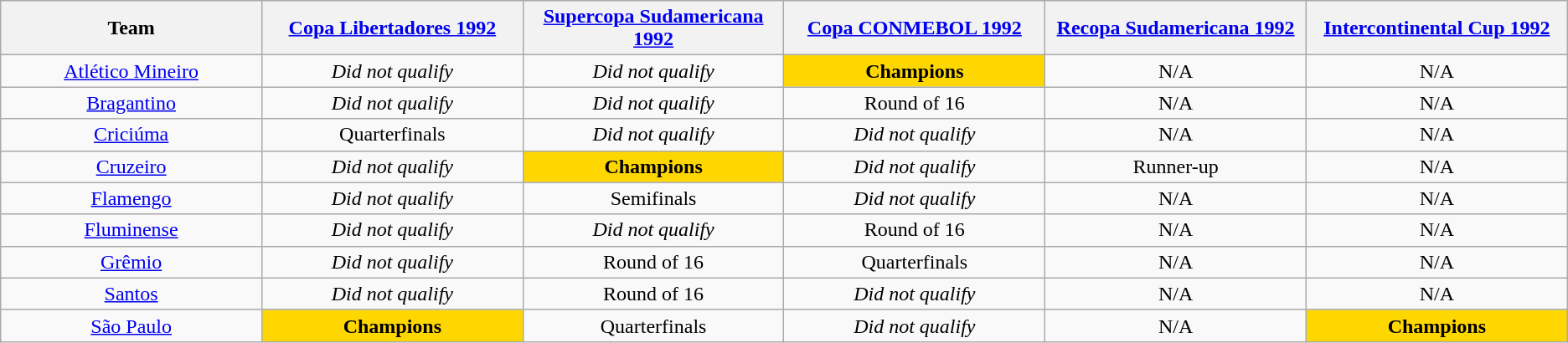<table class="wikitable">
<tr>
<th width= 16%>Team</th>
<th width= 16%><a href='#'>Copa Libertadores 1992</a></th>
<th width= 16%><a href='#'>Supercopa Sudamericana 1992</a></th>
<th width= 16%><a href='#'>Copa CONMEBOL 1992</a></th>
<th width= 16%><a href='#'>Recopa Sudamericana 1992</a></th>
<th width= 16%><a href='#'>Intercontinental Cup 1992</a></th>
</tr>
<tr align="center">
<td><a href='#'>Atlético Mineiro</a></td>
<td><em>Did not qualify</em></td>
<td><em>Did not qualify</em></td>
<td bgcolor = "gold"><strong>Champions</strong></td>
<td>N/A</td>
<td>N/A</td>
</tr>
<tr align="center">
<td><a href='#'>Bragantino</a></td>
<td><em>Did not qualify</em></td>
<td><em>Did not qualify</em></td>
<td>Round of 16</td>
<td>N/A</td>
<td>N/A</td>
</tr>
<tr align="center">
<td><a href='#'>Criciúma</a></td>
<td>Quarterfinals</td>
<td><em>Did not qualify</em></td>
<td><em>Did not qualify</em></td>
<td>N/A</td>
<td>N/A</td>
</tr>
<tr align="center">
<td><a href='#'>Cruzeiro</a></td>
<td><em>Did not qualify</em></td>
<td bgcolor = "gold"><strong>Champions</strong></td>
<td><em>Did not qualify</em></td>
<td>Runner-up</td>
<td>N/A</td>
</tr>
<tr align="center">
<td><a href='#'>Flamengo</a></td>
<td><em>Did not qualify</em></td>
<td>Semifinals</td>
<td><em>Did not qualify</em></td>
<td>N/A</td>
<td>N/A</td>
</tr>
<tr align="center">
<td><a href='#'>Fluminense</a></td>
<td><em>Did not qualify</em></td>
<td><em>Did not qualify</em></td>
<td>Round of 16</td>
<td>N/A</td>
<td>N/A</td>
</tr>
<tr align="center">
<td><a href='#'>Grêmio</a></td>
<td><em>Did not qualify</em></td>
<td>Round of 16</td>
<td>Quarterfinals</td>
<td>N/A</td>
<td>N/A</td>
</tr>
<tr align="center">
<td><a href='#'>Santos</a></td>
<td><em>Did not qualify</em></td>
<td>Round of 16</td>
<td><em>Did not qualify</em></td>
<td>N/A</td>
<td>N/A</td>
</tr>
<tr align="center">
<td><a href='#'>São Paulo</a></td>
<td bgcolor = "gold"><strong>Champions</strong></td>
<td>Quarterfinals</td>
<td><em>Did not qualify</em></td>
<td>N/A</td>
<td bgcolor = "gold"><strong>Champions</strong></td>
</tr>
</table>
